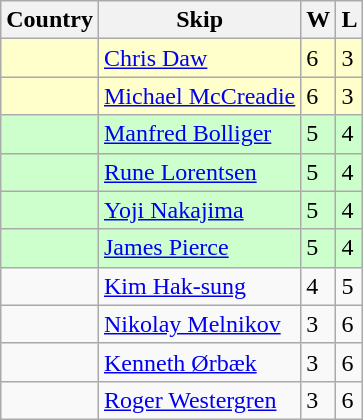<table class=wikitable>
<tr>
<th>Country</th>
<th>Skip</th>
<th>W</th>
<th>L</th>
</tr>
<tr bgcolor=#ffffcc>
<td></td>
<td><a href='#'>Chris Daw</a></td>
<td>6</td>
<td>3</td>
</tr>
<tr bgcolor=#ffffcc>
<td></td>
<td><a href='#'>Michael McCreadie</a></td>
<td>6</td>
<td>3</td>
</tr>
<tr bgcolor=#ccffcc>
<td></td>
<td><a href='#'>Manfred Bolliger</a></td>
<td>5</td>
<td>4</td>
</tr>
<tr bgcolor=#ccffcc>
<td></td>
<td><a href='#'>Rune Lorentsen</a></td>
<td>5</td>
<td>4</td>
</tr>
<tr bgcolor=#ccffcc>
<td></td>
<td><a href='#'>Yoji Nakajima</a></td>
<td>5</td>
<td>4</td>
</tr>
<tr bgcolor=#ccffcc>
<td></td>
<td><a href='#'>James Pierce</a></td>
<td>5</td>
<td>4</td>
</tr>
<tr>
<td></td>
<td><a href='#'>Kim Hak-sung</a></td>
<td>4</td>
<td>5</td>
</tr>
<tr>
<td></td>
<td><a href='#'>Nikolay Melnikov</a></td>
<td>3</td>
<td>6</td>
</tr>
<tr>
<td></td>
<td><a href='#'>Kenneth Ørbæk</a></td>
<td>3</td>
<td>6</td>
</tr>
<tr>
<td></td>
<td><a href='#'>Roger Westergren</a></td>
<td>3</td>
<td>6</td>
</tr>
</table>
